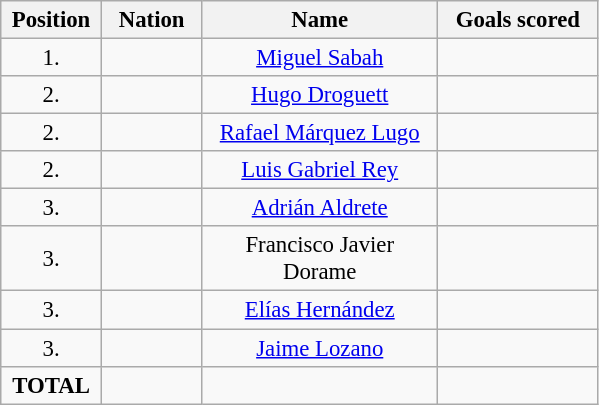<table class="wikitable" style="font-size: 95%; text-align: center;">
<tr>
<th width=60>Position</th>
<th width=60>Nation</th>
<th width=150>Name</th>
<th width=100>Goals scored</th>
</tr>
<tr>
<td>1.</td>
<td></td>
<td><a href='#'>Miguel Sabah</a></td>
<td></td>
</tr>
<tr>
<td>2.</td>
<td></td>
<td><a href='#'>Hugo Droguett</a></td>
<td></td>
</tr>
<tr>
<td>2.</td>
<td></td>
<td><a href='#'>Rafael Márquez Lugo</a></td>
<td></td>
</tr>
<tr>
<td>2.</td>
<td></td>
<td><a href='#'>Luis Gabriel Rey</a></td>
<td></td>
</tr>
<tr>
<td>3.</td>
<td></td>
<td><a href='#'>Adrián Aldrete</a></td>
<td></td>
</tr>
<tr>
<td>3.</td>
<td></td>
<td>Francisco Javier Dorame</td>
<td></td>
</tr>
<tr>
<td>3.</td>
<td></td>
<td><a href='#'>Elías Hernández</a></td>
<td></td>
</tr>
<tr>
<td>3.</td>
<td></td>
<td><a href='#'>Jaime Lozano</a></td>
<td></td>
</tr>
<tr>
<td><strong>TOTAL</strong></td>
<td></td>
<td></td>
<td></td>
</tr>
</table>
